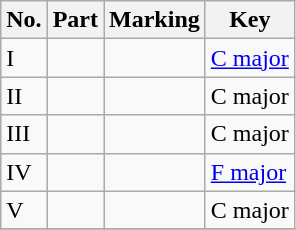<table class="wikitable plainrowheaders">
<tr>
<th scope="col">No.</th>
<th scope="col">Part</th>
<th scope="col">Marking</th>
<th scope="col">Key</th>
</tr>
<tr>
<td>I</td>
<td style="text-align: center;"></td>
<td></td>
<td><a href='#'>C major</a></td>
</tr>
<tr>
<td>II</td>
<td style="text-align: center;"></td>
<td></td>
<td>C major</td>
</tr>
<tr>
<td>III</td>
<td style="text-align: center;"></td>
<td></td>
<td>C major</td>
</tr>
<tr>
<td>IV</td>
<td></td>
<td></td>
<td><a href='#'>F major</a></td>
</tr>
<tr>
<td>V</td>
<td style="text-align: center;"></td>
<td></td>
<td>C major</td>
</tr>
<tr>
</tr>
</table>
